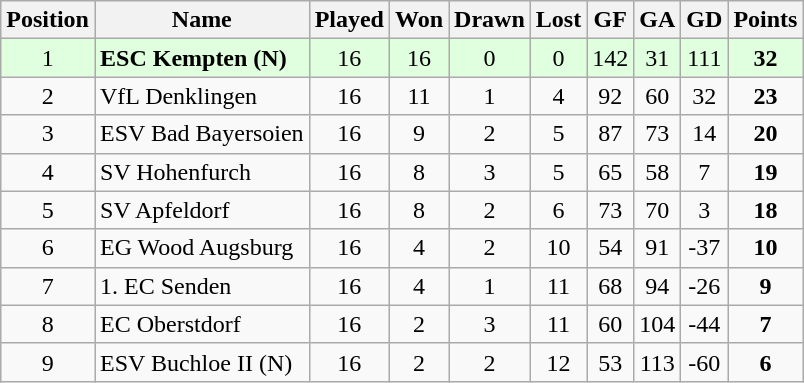<table class="wikitable">
<tr align="center">
<th>Position</th>
<th>Name</th>
<th>Played</th>
<th>Won</th>
<th>Drawn</th>
<th>Lost</th>
<th>GF</th>
<th>GA</th>
<th>GD</th>
<th>Points</th>
</tr>
<tr align="center" bgcolor="#dfffdf">
<td>1</td>
<td align="left"><strong>ESC Kempten (N)</strong></td>
<td>16</td>
<td>16</td>
<td>0</td>
<td>0</td>
<td>142</td>
<td>31</td>
<td>111</td>
<td><strong>32</strong></td>
</tr>
<tr align="center">
<td>2</td>
<td align="left">VfL Denklingen</td>
<td>16</td>
<td>11</td>
<td>1</td>
<td>4</td>
<td>92</td>
<td>60</td>
<td>32</td>
<td><strong>23</strong></td>
</tr>
<tr align="center">
<td>3</td>
<td align="left">ESV Bad Bayersoien</td>
<td>16</td>
<td>9</td>
<td>2</td>
<td>5</td>
<td>87</td>
<td>73</td>
<td>14</td>
<td><strong>20</strong></td>
</tr>
<tr align="center">
<td>4</td>
<td align="left">SV Hohenfurch</td>
<td>16</td>
<td>8</td>
<td>3</td>
<td>5</td>
<td>65</td>
<td>58</td>
<td>7</td>
<td><strong>19</strong></td>
</tr>
<tr align="center">
<td>5</td>
<td align="left">SV Apfeldorf</td>
<td>16</td>
<td>8</td>
<td>2</td>
<td>6</td>
<td>73</td>
<td>70</td>
<td>3</td>
<td><strong>18</strong></td>
</tr>
<tr align="center">
<td>6</td>
<td align="left">EG Wood Augsburg</td>
<td>16</td>
<td>4</td>
<td>2</td>
<td>10</td>
<td>54</td>
<td>91</td>
<td>-37</td>
<td><strong>10</strong></td>
</tr>
<tr align="center">
<td>7</td>
<td align="left">1. EC Senden</td>
<td>16</td>
<td>4</td>
<td>1</td>
<td>11</td>
<td>68</td>
<td>94</td>
<td>-26</td>
<td><strong>9</strong></td>
</tr>
<tr align="center">
<td>8</td>
<td align="left">EC Oberstdorf</td>
<td>16</td>
<td>2</td>
<td>3</td>
<td>11</td>
<td>60</td>
<td>104</td>
<td>-44</td>
<td><strong>7</strong></td>
</tr>
<tr align="center">
<td>9</td>
<td align="left">ESV Buchloe II (N)</td>
<td>16</td>
<td>2</td>
<td>2</td>
<td>12</td>
<td>53</td>
<td>113</td>
<td>-60</td>
<td><strong>6</strong></td>
</tr>
</table>
